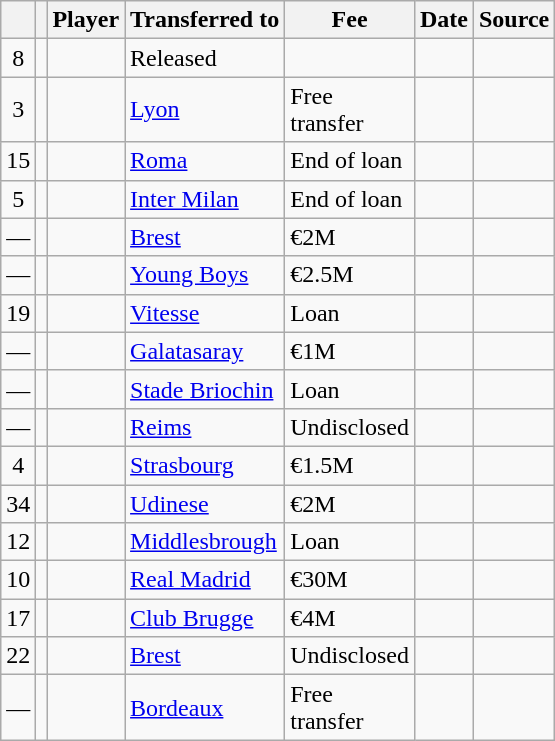<table class="wikitable plainrowheaders sortable">
<tr>
<th></th>
<th></th>
<th scope=col>Player</th>
<th>Transferred to</th>
<th !scope=col; style="width: 65px;">Fee</th>
<th scope=col>Date</th>
<th scope=col>Source</th>
</tr>
<tr>
<td align=center>8</td>
<td align=center></td>
<td></td>
<td>Released</td>
<td></td>
<td></td>
<td></td>
</tr>
<tr>
<td align=center>3</td>
<td align=center></td>
<td></td>
<td><a href='#'>Lyon</a></td>
<td>Free transfer</td>
<td></td>
<td></td>
</tr>
<tr>
<td align=center>15</td>
<td align=center></td>
<td></td>
<td> <a href='#'>Roma</a></td>
<td>End of loan</td>
<td></td>
<td></td>
</tr>
<tr>
<td align=center>5</td>
<td align=center></td>
<td></td>
<td> <a href='#'>Inter Milan</a></td>
<td>End of loan</td>
<td></td>
<td></td>
</tr>
<tr>
<td align=center>—</td>
<td align=center></td>
<td></td>
<td><a href='#'>Brest</a></td>
<td>€2M</td>
<td></td>
<td></td>
</tr>
<tr>
<td align=center>—</td>
<td align=center></td>
<td></td>
<td> <a href='#'>Young Boys</a></td>
<td>€2.5M</td>
<td></td>
<td></td>
</tr>
<tr>
<td align=center>19</td>
<td align=center></td>
<td></td>
<td> <a href='#'>Vitesse</a></td>
<td>Loan</td>
<td></td>
<td></td>
</tr>
<tr>
<td align=center>—</td>
<td align=center></td>
<td></td>
<td> <a href='#'>Galatasaray</a></td>
<td>€1M</td>
<td></td>
<td></td>
</tr>
<tr>
<td align=center>—</td>
<td align=center></td>
<td></td>
<td><a href='#'>Stade Briochin</a></td>
<td>Loan</td>
<td></td>
<td></td>
</tr>
<tr>
<td align=center>—</td>
<td align=center></td>
<td></td>
<td><a href='#'>Reims</a></td>
<td>Undisclosed</td>
<td></td>
<td></td>
</tr>
<tr>
<td align=center>4</td>
<td align=center></td>
<td></td>
<td><a href='#'>Strasbourg</a></td>
<td>€1.5M</td>
<td></td>
<td></td>
</tr>
<tr>
<td align=center>34</td>
<td align=center></td>
<td></td>
<td> <a href='#'>Udinese</a></td>
<td>€2M</td>
<td></td>
<td></td>
</tr>
<tr>
<td align=center>12</td>
<td align=center></td>
<td></td>
<td> <a href='#'>Middlesbrough</a></td>
<td>Loan</td>
<td></td>
<td></td>
</tr>
<tr>
<td align=center>10</td>
<td align=center></td>
<td></td>
<td> <a href='#'>Real Madrid</a></td>
<td>€30M</td>
<td></td>
<td></td>
</tr>
<tr>
<td align=center>17</td>
<td align=center></td>
<td></td>
<td> <a href='#'>Club Brugge</a></td>
<td>€4M</td>
<td></td>
<td></td>
</tr>
<tr>
<td align=center>22</td>
<td align=center></td>
<td></td>
<td><a href='#'>Brest</a></td>
<td>Undisclosed</td>
<td></td>
<td></td>
</tr>
<tr>
<td align=center>—</td>
<td align=center></td>
<td></td>
<td><a href='#'>Bordeaux</a></td>
<td>Free transfer</td>
<td></td>
<td></td>
</tr>
</table>
